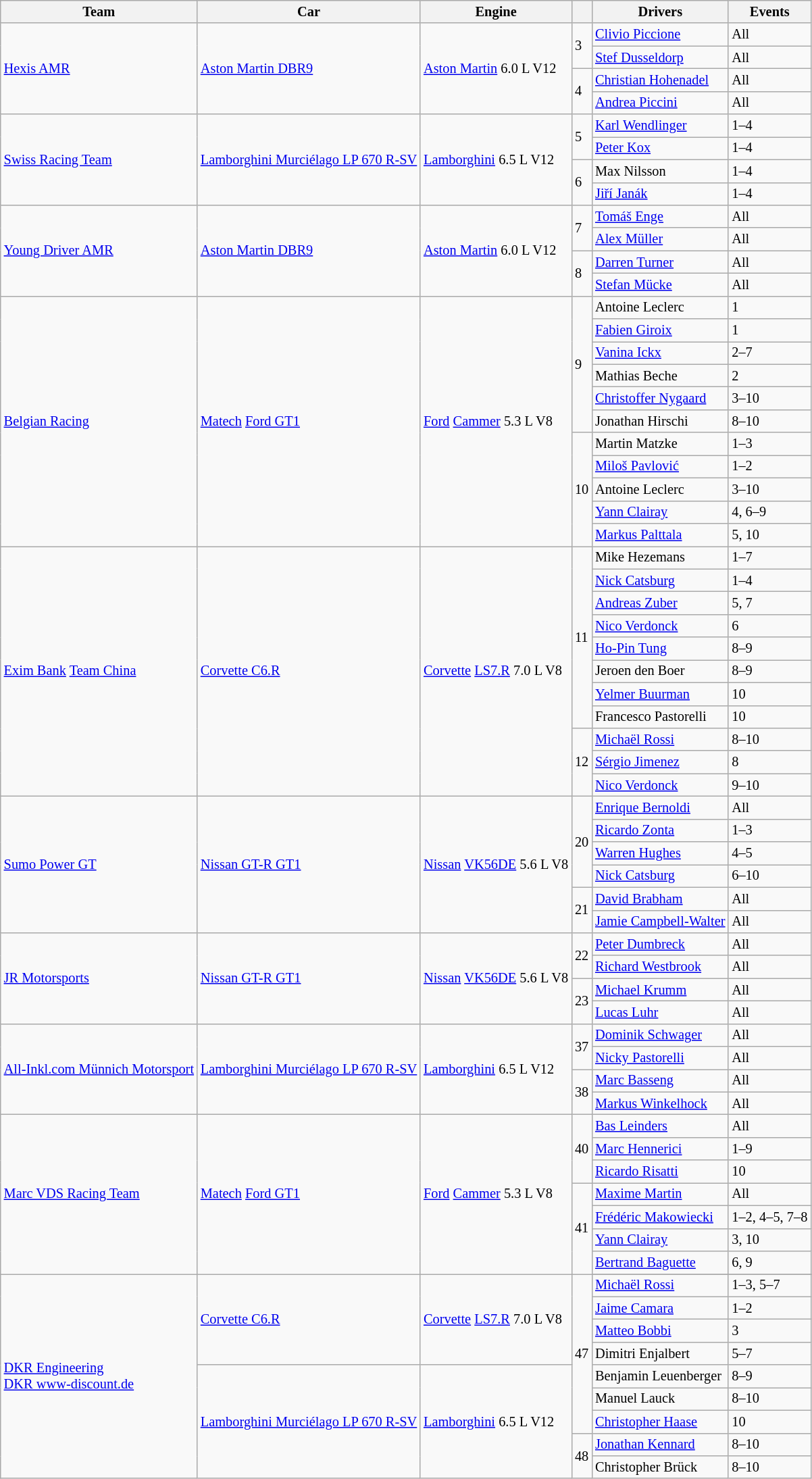<table class="wikitable" style="font-size: 85%;">
<tr>
<th>Team</th>
<th>Car</th>
<th>Engine</th>
<th></th>
<th>Drivers</th>
<th>Events</th>
</tr>
<tr>
<td rowspan=4> <a href='#'>Hexis AMR</a></td>
<td rowspan=4><a href='#'>Aston Martin DBR9</a></td>
<td rowspan=4><a href='#'>Aston Martin</a> 6.0 L V12</td>
<td rowspan=2>3</td>
<td> <a href='#'>Clivio Piccione</a></td>
<td>All</td>
</tr>
<tr>
<td> <a href='#'>Stef Dusseldorp</a></td>
<td>All</td>
</tr>
<tr>
<td rowspan=2>4</td>
<td> <a href='#'>Christian Hohenadel</a></td>
<td>All</td>
</tr>
<tr>
<td> <a href='#'>Andrea Piccini</a></td>
<td>All</td>
</tr>
<tr>
<td rowspan=4> <a href='#'>Swiss Racing Team</a></td>
<td rowspan=4><a href='#'>Lamborghini Murciélago LP 670 R-SV</a></td>
<td rowspan=4><a href='#'>Lamborghini</a> 6.5 L V12</td>
<td rowspan=2>5</td>
<td> <a href='#'>Karl Wendlinger</a></td>
<td>1–4</td>
</tr>
<tr>
<td> <a href='#'>Peter Kox</a></td>
<td>1–4</td>
</tr>
<tr>
<td rowspan=2>6</td>
<td> Max Nilsson</td>
<td>1–4</td>
</tr>
<tr>
<td> <a href='#'>Jiří Janák</a></td>
<td>1–4</td>
</tr>
<tr>
<td rowspan=4> <a href='#'>Young Driver AMR</a></td>
<td rowspan=4><a href='#'>Aston Martin DBR9</a></td>
<td rowspan=4><a href='#'>Aston Martin</a> 6.0 L V12</td>
<td rowspan=2>7</td>
<td> <a href='#'>Tomáš Enge</a></td>
<td>All</td>
</tr>
<tr>
<td> <a href='#'>Alex Müller</a></td>
<td>All</td>
</tr>
<tr>
<td rowspan=2>8</td>
<td> <a href='#'>Darren Turner</a></td>
<td>All</td>
</tr>
<tr>
<td> <a href='#'>Stefan Mücke</a></td>
<td>All</td>
</tr>
<tr>
<td rowspan=11> <a href='#'>Belgian Racing</a></td>
<td rowspan=11><a href='#'>Matech</a> <a href='#'>Ford GT1</a></td>
<td rowspan=11><a href='#'>Ford</a> <a href='#'>Cammer</a> 5.3 L V8</td>
<td rowspan=6>9</td>
<td> Antoine Leclerc</td>
<td>1</td>
</tr>
<tr>
<td> <a href='#'>Fabien Giroix</a></td>
<td>1</td>
</tr>
<tr>
<td> <a href='#'>Vanina Ickx</a></td>
<td>2–7</td>
</tr>
<tr>
<td> Mathias Beche</td>
<td>2</td>
</tr>
<tr>
<td> <a href='#'>Christoffer Nygaard</a></td>
<td>3–10</td>
</tr>
<tr>
<td> Jonathan Hirschi</td>
<td>8–10</td>
</tr>
<tr>
<td rowspan=5>10</td>
<td> Martin Matzke</td>
<td>1–3</td>
</tr>
<tr>
<td> <a href='#'>Miloš Pavlović</a></td>
<td>1–2</td>
</tr>
<tr>
<td> Antoine Leclerc</td>
<td>3–10</td>
</tr>
<tr>
<td> <a href='#'>Yann Clairay</a></td>
<td>4, 6–9</td>
</tr>
<tr>
<td> <a href='#'>Markus Palttala</a></td>
<td>5, 10</td>
</tr>
<tr>
<td rowspan=11> <a href='#'>Exim Bank</a> <a href='#'>Team China</a></td>
<td rowspan=11><a href='#'>Corvette C6.R</a></td>
<td rowspan=11><a href='#'>Corvette</a> <a href='#'>LS7.R</a> 7.0 L V8</td>
<td rowspan=8>11</td>
<td> Mike Hezemans</td>
<td>1–7</td>
</tr>
<tr>
<td> <a href='#'>Nick Catsburg</a></td>
<td>1–4</td>
</tr>
<tr>
<td> <a href='#'>Andreas Zuber</a></td>
<td>5, 7</td>
</tr>
<tr>
<td> <a href='#'>Nico Verdonck</a></td>
<td>6</td>
</tr>
<tr>
<td> <a href='#'>Ho-Pin Tung</a></td>
<td>8–9</td>
</tr>
<tr>
<td> Jeroen den Boer</td>
<td>8–9</td>
</tr>
<tr>
<td> <a href='#'>Yelmer Buurman</a></td>
<td>10</td>
</tr>
<tr>
<td> Francesco Pastorelli</td>
<td>10</td>
</tr>
<tr>
<td rowspan=3>12</td>
<td> <a href='#'>Michaël Rossi</a></td>
<td>8–10</td>
</tr>
<tr>
<td> <a href='#'>Sérgio Jimenez</a></td>
<td>8</td>
</tr>
<tr>
<td> <a href='#'>Nico Verdonck</a></td>
<td>9–10</td>
</tr>
<tr>
<td rowspan=6> <a href='#'>Sumo Power GT</a></td>
<td rowspan=6><a href='#'>Nissan GT-R GT1</a></td>
<td rowspan=6><a href='#'>Nissan</a> <a href='#'>VK56DE</a> 5.6 L V8</td>
<td rowspan=4>20</td>
<td> <a href='#'>Enrique Bernoldi</a></td>
<td>All</td>
</tr>
<tr>
<td> <a href='#'>Ricardo Zonta</a></td>
<td>1–3</td>
</tr>
<tr>
<td> <a href='#'>Warren Hughes</a></td>
<td>4–5</td>
</tr>
<tr>
<td> <a href='#'>Nick Catsburg</a></td>
<td>6–10</td>
</tr>
<tr>
<td rowspan=2>21</td>
<td> <a href='#'>David Brabham</a></td>
<td>All</td>
</tr>
<tr>
<td> <a href='#'>Jamie Campbell-Walter</a></td>
<td>All</td>
</tr>
<tr>
<td rowspan=4> <a href='#'>JR Motorsports</a></td>
<td rowspan=4><a href='#'>Nissan GT-R GT1</a></td>
<td rowspan=4><a href='#'>Nissan</a> <a href='#'>VK56DE</a> 5.6 L V8</td>
<td rowspan=2>22</td>
<td> <a href='#'>Peter Dumbreck</a></td>
<td>All</td>
</tr>
<tr>
<td> <a href='#'>Richard Westbrook</a></td>
<td>All</td>
</tr>
<tr>
<td rowspan=2>23</td>
<td> <a href='#'>Michael Krumm</a></td>
<td>All</td>
</tr>
<tr>
<td> <a href='#'>Lucas Luhr</a></td>
<td>All</td>
</tr>
<tr>
<td rowspan=4> <a href='#'>All-Inkl.com Münnich Motorsport</a></td>
<td rowspan=4><a href='#'>Lamborghini Murciélago LP 670 R-SV</a></td>
<td rowspan=4><a href='#'>Lamborghini</a> 6.5 L V12</td>
<td rowspan=2>37</td>
<td> <a href='#'>Dominik Schwager</a></td>
<td>All</td>
</tr>
<tr>
<td> <a href='#'>Nicky Pastorelli</a></td>
<td>All</td>
</tr>
<tr>
<td rowspan=2>38</td>
<td> <a href='#'>Marc Basseng</a></td>
<td>All</td>
</tr>
<tr>
<td> <a href='#'>Markus Winkelhock</a></td>
<td>All</td>
</tr>
<tr>
<td rowspan=7> <a href='#'>Marc VDS Racing Team</a></td>
<td rowspan=7><a href='#'>Matech</a> <a href='#'>Ford GT1</a></td>
<td rowspan=7><a href='#'>Ford</a> <a href='#'>Cammer</a> 5.3 L V8</td>
<td rowspan=3>40</td>
<td> <a href='#'>Bas Leinders</a></td>
<td>All</td>
</tr>
<tr>
<td> <a href='#'>Marc Hennerici</a></td>
<td>1–9</td>
</tr>
<tr>
<td> <a href='#'>Ricardo Risatti</a></td>
<td>10</td>
</tr>
<tr>
<td rowspan=4>41</td>
<td> <a href='#'>Maxime Martin</a></td>
<td>All</td>
</tr>
<tr>
<td> <a href='#'>Frédéric Makowiecki</a></td>
<td>1–2, 4–5, 7–8</td>
</tr>
<tr>
<td> <a href='#'>Yann Clairay</a></td>
<td>3, 10</td>
</tr>
<tr>
<td> <a href='#'>Bertrand Baguette</a></td>
<td>6, 9</td>
</tr>
<tr>
<td rowspan=10> <a href='#'>DKR Engineering</a><br> <a href='#'>DKR www-discount.de</a></td>
<td rowspan=5><a href='#'>Corvette C6.R</a></td>
<td rowspan=5><a href='#'>Corvette</a> <a href='#'>LS7.R</a> 7.0 L V8</td>
<td rowspan=8>47</td>
</tr>
<tr>
<td> <a href='#'>Michaël Rossi</a></td>
<td>1–3, 5–7</td>
</tr>
<tr>
<td> <a href='#'>Jaime Camara</a></td>
<td>1–2</td>
</tr>
<tr>
<td> <a href='#'>Matteo Bobbi</a></td>
<td>3</td>
</tr>
<tr>
<td> Dimitri Enjalbert</td>
<td>5–7</td>
</tr>
<tr>
<td rowspan=5><a href='#'>Lamborghini Murciélago LP 670 R-SV</a></td>
<td rowspan=5><a href='#'>Lamborghini</a> 6.5 L V12</td>
<td> Benjamin Leuenberger</td>
<td>8–9</td>
</tr>
<tr>
<td> Manuel Lauck</td>
<td>8–10</td>
</tr>
<tr>
<td> <a href='#'>Christopher Haase</a></td>
<td>10</td>
</tr>
<tr>
<td rowspan=2>48</td>
<td> <a href='#'>Jonathan Kennard</a></td>
<td>8–10</td>
</tr>
<tr>
<td> Christopher Brück</td>
<td>8–10</td>
</tr>
</table>
